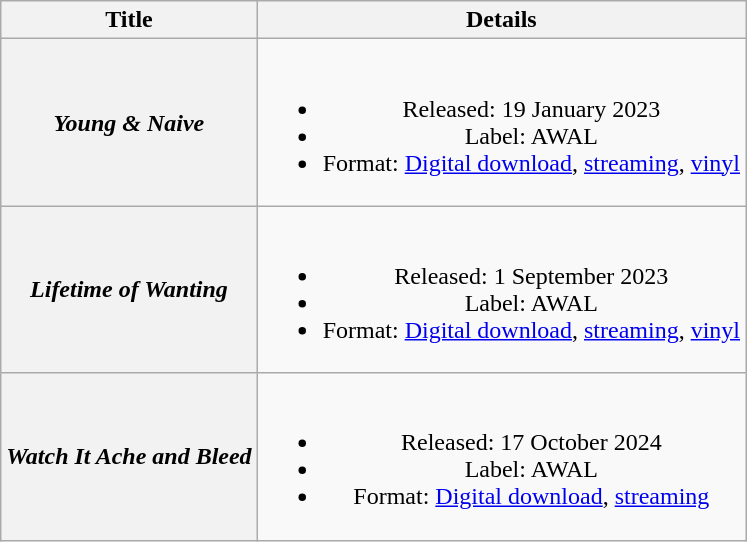<table class="wikitable plainrowheaders" style="text-align:center;">
<tr>
<th scope="col">Title</th>
<th scope="col">Details</th>
</tr>
<tr>
<th scope="row"><em>Young & Naive</em></th>
<td><br><ul><li>Released: 19 January 2023</li><li>Label: AWAL</li><li>Format: <a href='#'>Digital download</a>, <a href='#'>streaming</a>, <a href='#'>vinyl</a></li></ul></td>
</tr>
<tr>
<th scope="row"><em>Lifetime of Wanting</em></th>
<td><br><ul><li>Released: 1 September 2023</li><li>Label: AWAL</li><li>Format: <a href='#'>Digital download</a>, <a href='#'>streaming</a>, <a href='#'>vinyl</a></li></ul></td>
</tr>
<tr>
<th scope="row"><em>Watch It Ache and Bleed</em></th>
<td><br><ul><li>Released: 17 October 2024</li><li>Label: AWAL</li><li>Format: <a href='#'>Digital download</a>, <a href='#'>streaming</a></li></ul></td>
</tr>
</table>
